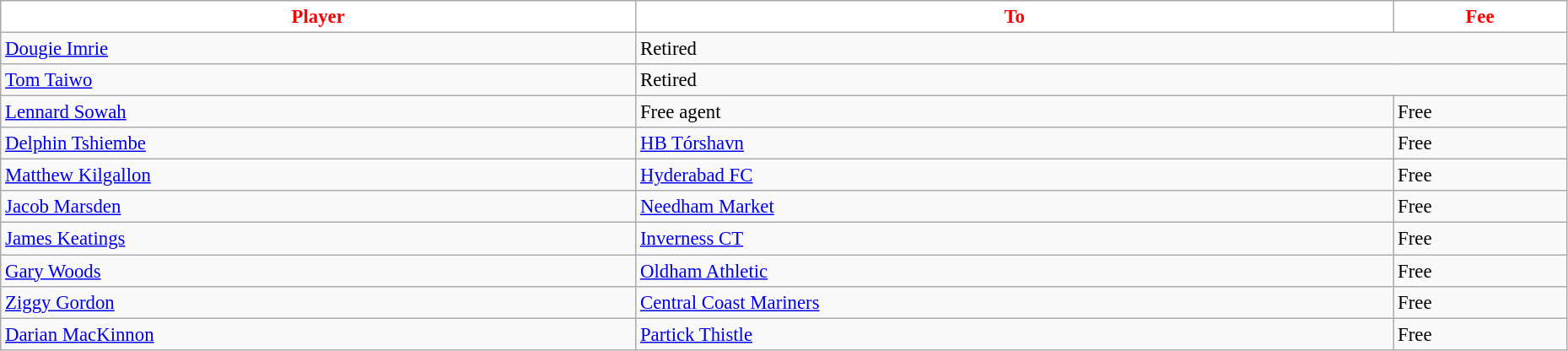<table class="wikitable" style="text-align:left; font-size:95%;width:98%;">
<tr>
<th style="background:white; color:red;">Player</th>
<th style="background:white; color:red;">To</th>
<th style="background:white; color:red;">Fee</th>
</tr>
<tr>
<td> <a href='#'>Dougie Imrie</a></td>
<td colspan=2>Retired</td>
</tr>
<tr>
<td> <a href='#'>Tom Taiwo</a></td>
<td colspan=2>Retired</td>
</tr>
<tr>
<td> <a href='#'>Lennard Sowah</a></td>
<td>Free agent</td>
<td>Free</td>
</tr>
<tr>
<td> <a href='#'>Delphin Tshiembe</a></td>
<td> <a href='#'>HB Tórshavn</a></td>
<td>Free</td>
</tr>
<tr>
<td> <a href='#'>Matthew Kilgallon</a></td>
<td> <a href='#'>Hyderabad FC</a></td>
<td>Free</td>
</tr>
<tr>
<td> <a href='#'>Jacob Marsden</a></td>
<td> <a href='#'>Needham Market</a></td>
<td>Free</td>
</tr>
<tr>
<td> <a href='#'>James Keatings</a></td>
<td> <a href='#'>Inverness CT</a></td>
<td>Free</td>
</tr>
<tr>
<td> <a href='#'>Gary Woods</a></td>
<td> <a href='#'>Oldham Athletic</a></td>
<td>Free</td>
</tr>
<tr>
<td> <a href='#'>Ziggy Gordon</a></td>
<td> <a href='#'>Central Coast Mariners</a></td>
<td>Free</td>
</tr>
<tr>
<td> <a href='#'>Darian MacKinnon</a></td>
<td> <a href='#'>Partick Thistle</a></td>
<td>Free</td>
</tr>
</table>
